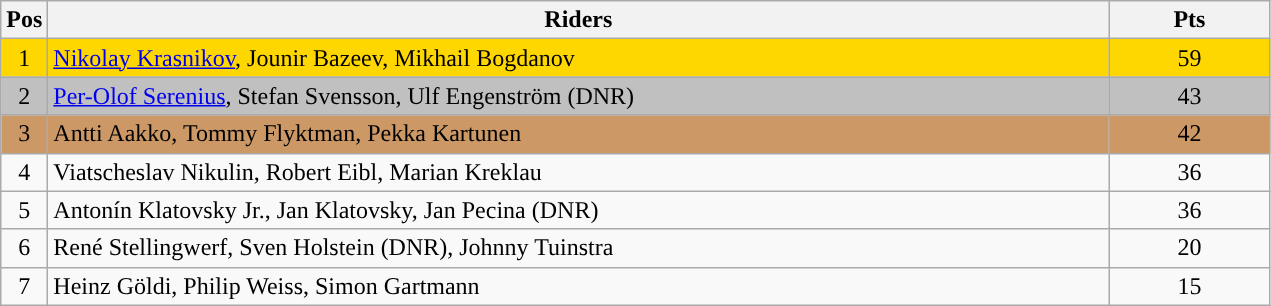<table class="wikitable" style="font-size: 100%">
<tr>
<th width=20>Pos</th>
<th width=700>Riders</th>
<th width=100>Pts</th>
</tr>
<tr align=center style="background-color: gold;">
<td>1</td>
<td align="left"> <a href='#'>Nikolay Krasnikov</a>, Jounir Bazeev, Mikhail Bogdanov</td>
<td>59</td>
</tr>
<tr align=center style="background-color: silver;">
<td>2</td>
<td align="left"> <a href='#'>Per-Olof Serenius</a>, Stefan Svensson, Ulf Engenström (DNR)</td>
<td>43</td>
</tr>
<tr align=center style="background-color: #cc9966;">
<td>3</td>
<td align="left"> Antti Aakko, Tommy Flyktman, Pekka Kartunen</td>
<td>42</td>
</tr>
<tr align=center>
<td>4</td>
<td align="left"> Viatscheslav Nikulin, Robert Eibl, Marian Kreklau</td>
<td>36</td>
</tr>
<tr align=center>
<td>5</td>
<td align="left"> Antonín Klatovsky Jr., Jan Klatovsky, Jan Pecina (DNR)</td>
<td>36</td>
</tr>
<tr align=center>
<td>6</td>
<td align="left"> René Stellingwerf, Sven Holstein (DNR), Johnny Tuinstra</td>
<td>20</td>
</tr>
<tr align=center>
<td>7</td>
<td align="left"> Heinz Göldi, Philip Weiss, Simon Gartmann</td>
<td>15</td>
</tr>
</table>
